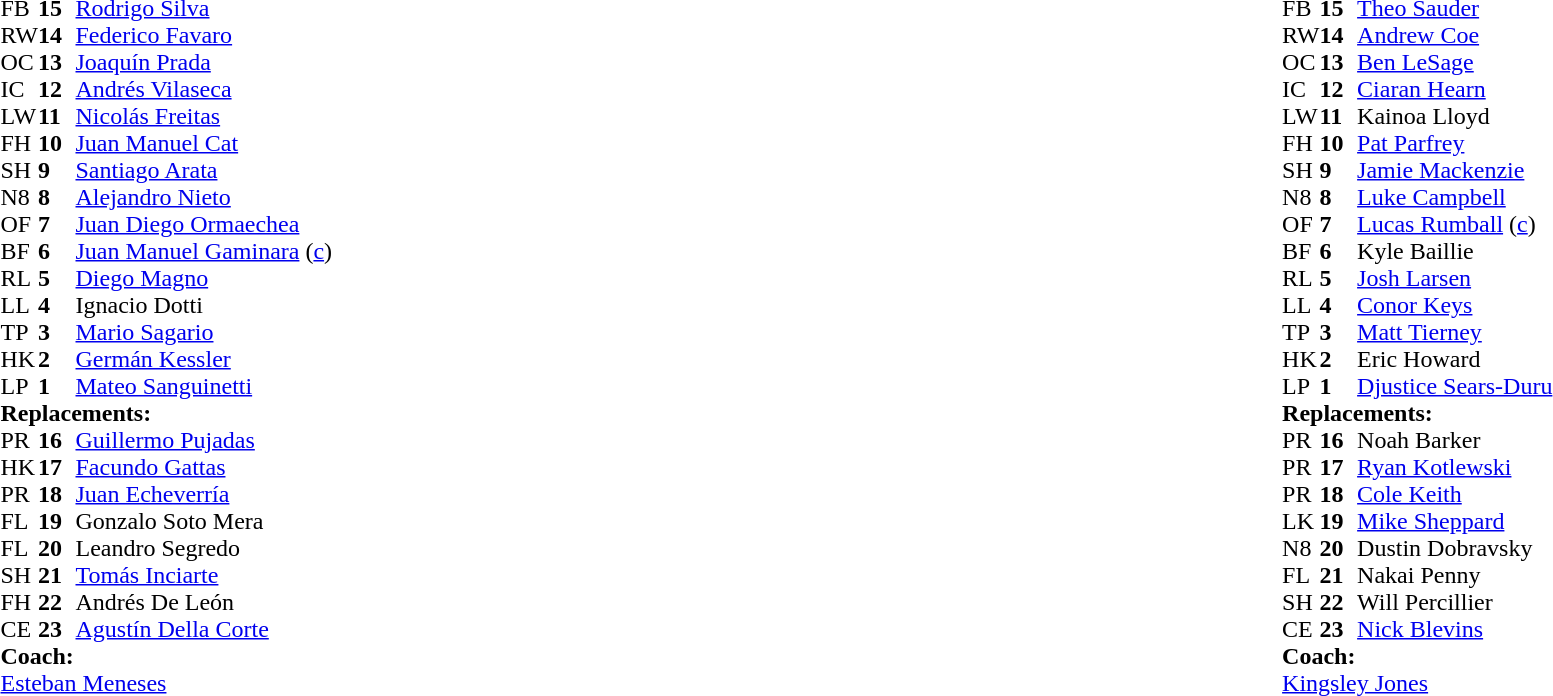<table style="width:100%">
<tr>
<td style="vertical-align:top; width:50%"><br><table cellspacing="0" cellpadding="0">
<tr>
<th width="25"></th>
<th width="25"></th>
</tr>
<tr>
<td>FB</td>
<td><strong>15</strong></td>
<td><a href='#'>Rodrigo Silva</a></td>
</tr>
<tr>
<td>RW</td>
<td><strong>14</strong></td>
<td><a href='#'>Federico Favaro</a></td>
<td></td>
<td></td>
</tr>
<tr>
<td>OC</td>
<td><strong>13</strong></td>
<td><a href='#'>Joaquín Prada</a></td>
</tr>
<tr>
<td>IC</td>
<td><strong>12</strong></td>
<td><a href='#'>Andrés Vilaseca</a></td>
</tr>
<tr>
<td>LW</td>
<td><strong>11</strong></td>
<td><a href='#'>Nicolás Freitas</a></td>
<td></td>
<td></td>
</tr>
<tr>
<td>FH</td>
<td><strong>10</strong></td>
<td><a href='#'>Juan Manuel Cat</a></td>
<td></td>
<td></td>
</tr>
<tr>
<td>SH</td>
<td><strong>9</strong></td>
<td><a href='#'>Santiago Arata</a></td>
<td></td>
</tr>
<tr>
<td>N8</td>
<td><strong>8</strong></td>
<td><a href='#'>Alejandro Nieto</a></td>
</tr>
<tr>
<td>OF</td>
<td><strong>7</strong></td>
<td><a href='#'>Juan Diego Ormaechea</a></td>
<td></td>
<td></td>
</tr>
<tr>
<td>BF</td>
<td><strong>6</strong></td>
<td><a href='#'>Juan Manuel Gaminara</a> (<a href='#'>c</a>)</td>
</tr>
<tr>
<td>RL</td>
<td><strong>5</strong></td>
<td><a href='#'>Diego Magno</a></td>
<td></td>
<td></td>
</tr>
<tr>
<td>LL</td>
<td><strong>4</strong></td>
<td>Ignacio Dotti</td>
<td></td>
<td></td>
</tr>
<tr>
<td>TP</td>
<td><strong>3</strong></td>
<td><a href='#'>Mario Sagario</a></td>
<td></td>
<td></td>
</tr>
<tr>
<td>HK</td>
<td><strong>2</strong></td>
<td><a href='#'>Germán Kessler</a></td>
</tr>
<tr>
<td>LP</td>
<td><strong>1</strong></td>
<td><a href='#'>Mateo Sanguinetti</a></td>
<td></td>
<td></td>
</tr>
<tr>
<td colspan=3><strong>Replacements:</strong></td>
</tr>
<tr>
<td>PR</td>
<td><strong>16</strong></td>
<td><a href='#'>Guillermo Pujadas</a></td>
<td></td>
<td></td>
</tr>
<tr>
<td>HK</td>
<td><strong>17</strong></td>
<td><a href='#'>Facundo Gattas</a></td>
<td></td>
<td></td>
</tr>
<tr>
<td>PR</td>
<td><strong>18</strong></td>
<td><a href='#'>Juan Echeverría</a></td>
<td></td>
<td></td>
</tr>
<tr>
<td>FL</td>
<td><strong>19</strong></td>
<td>Gonzalo Soto Mera</td>
<td></td>
<td></td>
</tr>
<tr>
<td>FL</td>
<td><strong>20</strong></td>
<td>Leandro Segredo</td>
<td></td>
<td></td>
</tr>
<tr>
<td>SH</td>
<td><strong>21</strong></td>
<td><a href='#'>Tomás Inciarte</a></td>
<td></td>
<td></td>
</tr>
<tr>
<td>FH</td>
<td><strong>22</strong></td>
<td>Andrés De León</td>
<td></td>
<td></td>
</tr>
<tr>
<td>CE</td>
<td><strong>23</strong></td>
<td><a href='#'>Agustín Della Corte</a></td>
<td></td>
<td></td>
</tr>
<tr>
<td colspan="3"><strong>Coach:</strong></td>
</tr>
<tr>
<td colspan="4"> <a href='#'>Esteban Meneses</a></td>
</tr>
</table>
</td>
<td style="vertical-align:top; width:50%"><br><table cellspacing="0" cellpadding="0" style="margin:auto">
<tr>
<th width="25"></th>
<th width="25"></th>
</tr>
<tr>
<td>FB</td>
<td><strong>15</strong></td>
<td><a href='#'>Theo Sauder</a></td>
</tr>
<tr>
<td>RW</td>
<td><strong>14</strong></td>
<td><a href='#'>Andrew Coe</a></td>
<td></td>
<td></td>
</tr>
<tr>
<td>OC</td>
<td><strong>13</strong></td>
<td><a href='#'>Ben LeSage</a></td>
<td></td>
</tr>
<tr>
<td>IC</td>
<td><strong>12</strong></td>
<td><a href='#'>Ciaran Hearn</a></td>
</tr>
<tr>
<td>LW</td>
<td><strong>11</strong></td>
<td>Kainoa Lloyd</td>
</tr>
<tr>
<td>FH</td>
<td><strong>10</strong></td>
<td><a href='#'>Pat Parfrey</a></td>
</tr>
<tr>
<td>SH</td>
<td><strong>9</strong></td>
<td><a href='#'>Jamie Mackenzie</a></td>
</tr>
<tr>
<td>N8</td>
<td><strong>8</strong></td>
<td><a href='#'>Luke Campbell</a></td>
</tr>
<tr>
<td>OF</td>
<td><strong>7</strong></td>
<td><a href='#'>Lucas Rumball</a> (<a href='#'>c</a>)</td>
</tr>
<tr>
<td>BF</td>
<td><strong>6</strong></td>
<td>Kyle Baillie</td>
</tr>
<tr>
<td>RL</td>
<td><strong>5</strong></td>
<td><a href='#'>Josh Larsen</a></td>
<td></td>
<td></td>
</tr>
<tr>
<td>LL</td>
<td><strong>4</strong></td>
<td><a href='#'>Conor Keys</a></td>
<td></td>
<td></td>
</tr>
<tr>
<td>TP</td>
<td><strong>3</strong></td>
<td><a href='#'>Matt Tierney</a></td>
</tr>
<tr>
<td>HK</td>
<td><strong>2</strong></td>
<td>Eric Howard</td>
</tr>
<tr>
<td>LP</td>
<td><strong>1</strong></td>
<td><a href='#'>Djustice Sears-Duru</a></td>
<td></td>
<td></td>
</tr>
<tr>
<td colspan=3><strong>Replacements:</strong></td>
</tr>
<tr>
<td>PR</td>
<td><strong>16</strong></td>
<td>Noah Barker</td>
<td></td>
<td></td>
</tr>
<tr>
<td>PR</td>
<td><strong>17</strong></td>
<td><a href='#'>Ryan Kotlewski</a></td>
</tr>
<tr>
<td>PR</td>
<td><strong>18</strong></td>
<td><a href='#'>Cole Keith</a></td>
</tr>
<tr>
<td>LK</td>
<td><strong>19</strong></td>
<td><a href='#'>Mike Sheppard</a></td>
<td></td>
<td></td>
</tr>
<tr>
<td>N8</td>
<td><strong>20</strong></td>
<td>Dustin Dobravsky</td>
</tr>
<tr>
<td>FL</td>
<td><strong>21</strong></td>
<td>Nakai Penny</td>
<td></td>
<td></td>
</tr>
<tr>
<td>SH</td>
<td><strong>22</strong></td>
<td>Will Percillier</td>
</tr>
<tr>
<td>CE</td>
<td><strong>23</strong></td>
<td><a href='#'>Nick Blevins</a></td>
<td></td>
<td></td>
</tr>
<tr>
<td colspan="3"><strong>Coach:</strong></td>
</tr>
<tr>
<td colspan="4"> <a href='#'>Kingsley Jones</a></td>
</tr>
</table>
</td>
</tr>
</table>
